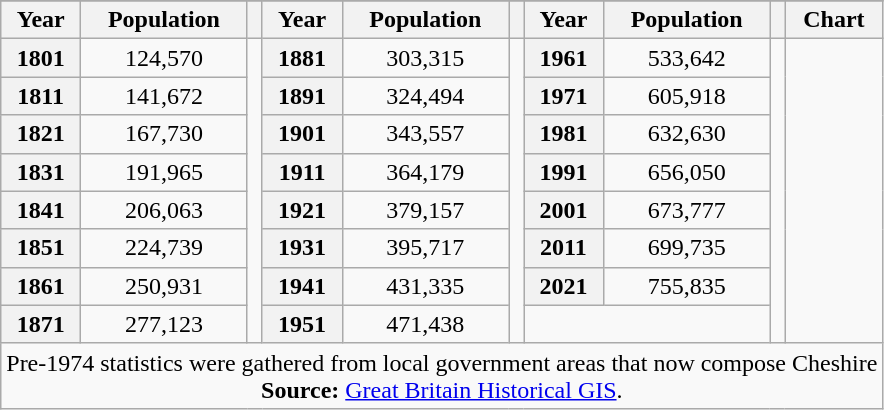<table class="wikitable" style="text-align:center">
<tr>
</tr>
<tr>
<th>Year</th>
<th>Population</th>
<th></th>
<th>Year</th>
<th>Population</th>
<th></th>
<th>Year</th>
<th>Population</th>
<th></th>
<th>Chart</th>
</tr>
<tr>
<th>1801</th>
<td>124,570</td>
<td rowspan="8"></td>
<th>1881</th>
<td>303,315</td>
<td rowspan="8"></td>
<th>1961</th>
<td>533,642</td>
<td rowspan="8"></td>
<td rowspan="8"></td>
</tr>
<tr>
<th>1811</th>
<td>141,672</td>
<th>1891</th>
<td>324,494</td>
<th>1971</th>
<td>605,918</td>
</tr>
<tr>
<th>1821</th>
<td>167,730</td>
<th>1901</th>
<td>343,557</td>
<th>1981</th>
<td>632,630</td>
</tr>
<tr>
<th>1831</th>
<td>191,965</td>
<th>1911</th>
<td>364,179</td>
<th>1991</th>
<td>656,050</td>
</tr>
<tr>
<th>1841</th>
<td>206,063</td>
<th>1921</th>
<td>379,157</td>
<th>2001</th>
<td>673,777</td>
</tr>
<tr>
<th>1851</th>
<td>224,739</td>
<th>1931</th>
<td>395,717</td>
<th>2011</th>
<td>699,735</td>
</tr>
<tr>
<th>1861</th>
<td>250,931</td>
<th>1941</th>
<td>431,335</td>
<th>2021</th>
<td>755,835</td>
</tr>
<tr>
<th>1871</th>
<td>277,123</td>
<th>1951</th>
<td>471,438</td>
</tr>
<tr>
<td colspan="10">Pre-1974 statistics were gathered from local government areas that now compose Cheshire<br><strong>Source:</strong> <a href='#'>Great Britain Historical GIS</a>.</td>
</tr>
</table>
